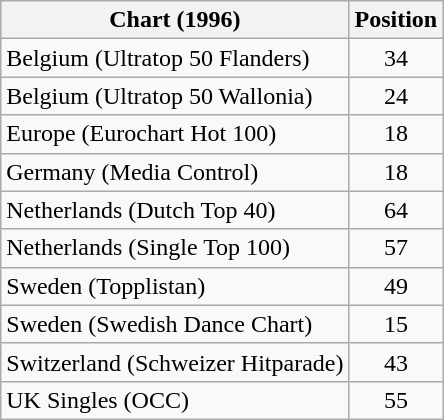<table class="wikitable sortable plainrowheaders" style="text-align:center">
<tr>
<th scope="col">Chart (1996)</th>
<th scope="col">Position</th>
</tr>
<tr>
<td align="left">Belgium (Ultratop 50 Flanders)</td>
<td align="center">34</td>
</tr>
<tr>
<td align="left">Belgium (Ultratop 50 Wallonia)</td>
<td align="center">24</td>
</tr>
<tr>
<td align="left">Europe (Eurochart Hot 100)</td>
<td align="center">18</td>
</tr>
<tr>
<td align="left">Germany (Media Control)</td>
<td align="center">18</td>
</tr>
<tr>
<td align="left">Netherlands (Dutch Top 40)</td>
<td align="center">64</td>
</tr>
<tr>
<td align="left">Netherlands (Single Top 100)</td>
<td align="center">57</td>
</tr>
<tr>
<td align="left">Sweden (Topplistan)</td>
<td align="center">49</td>
</tr>
<tr>
<td align="left">Sweden (Swedish Dance Chart)</td>
<td align="center">15</td>
</tr>
<tr>
<td align="left">Switzerland (Schweizer Hitparade)</td>
<td align="center">43</td>
</tr>
<tr>
<td align="left">UK Singles (OCC)</td>
<td align="center">55</td>
</tr>
</table>
